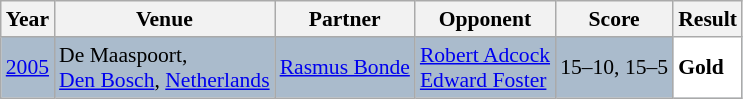<table class="sortable wikitable" style="font-size: 90%;">
<tr>
<th>Year</th>
<th>Venue</th>
<th>Partner</th>
<th>Opponent</th>
<th>Score</th>
<th>Result</th>
</tr>
<tr style="background:#AABBCC">
<td align="center"><a href='#'>2005</a></td>
<td align="left">De Maaspoort,<br><a href='#'>Den Bosch</a>, <a href='#'>Netherlands</a></td>
<td align="left"> <a href='#'>Rasmus Bonde</a></td>
<td align="left"> <a href='#'>Robert Adcock</a><br> <a href='#'>Edward Foster</a></td>
<td align="left">15–10, 15–5</td>
<td style="text-align:left; background:white"> <strong>Gold</strong></td>
</tr>
</table>
